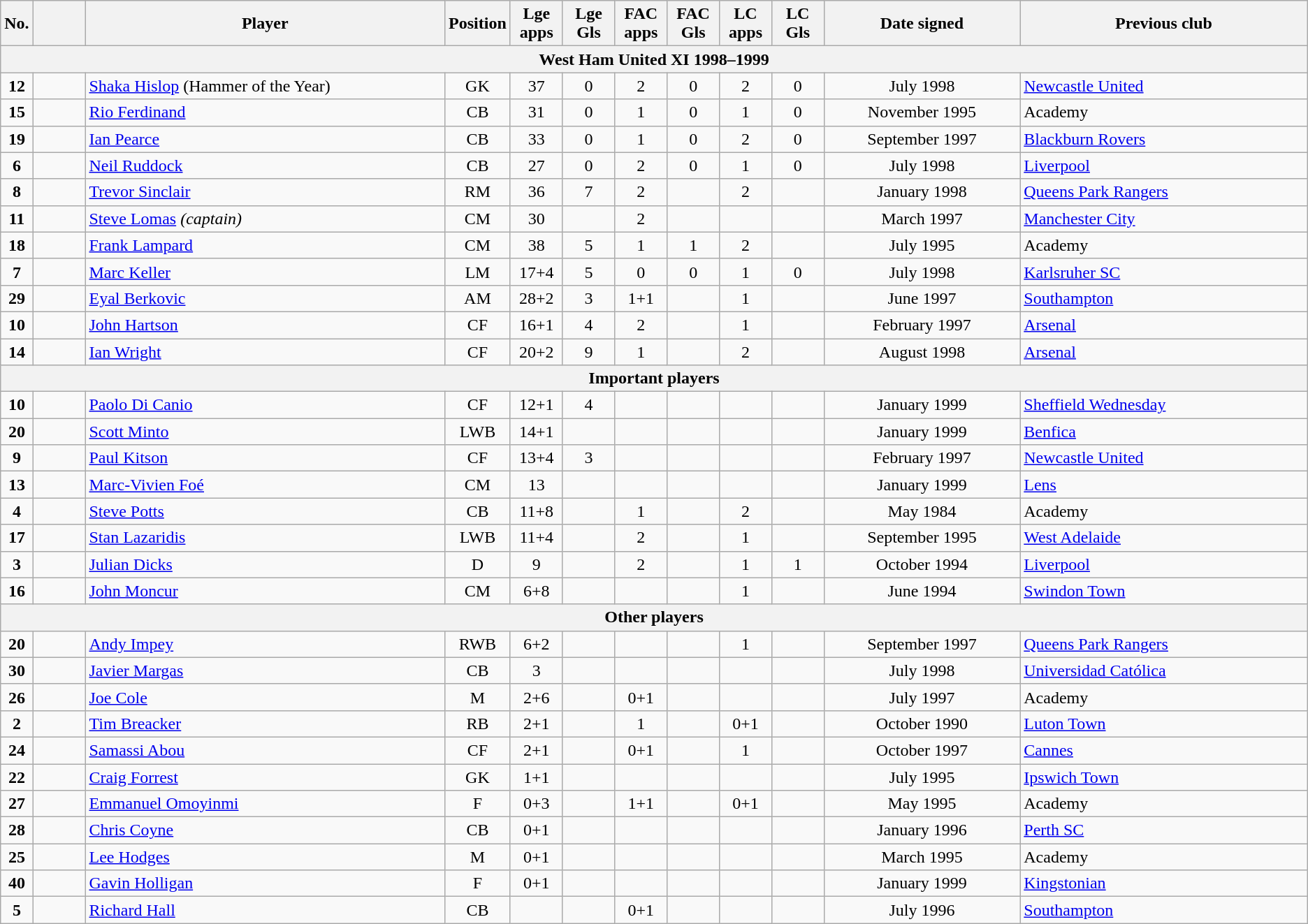<table class="wikitable">
<tr>
<th width=1%>No.</th>
<th width=4%></th>
<th !width=10%>Player</th>
<th width=4%>Position</th>
<th width=4%>Lge apps</th>
<th width=4%>Lge Gls</th>
<th width=4%>FAC apps</th>
<th width=4%>FAC Gls</th>
<th width=4%>LC apps</th>
<th width=4%>LC Gls</th>
<th width=15%>Date signed</th>
<th width=22%>Previous club</th>
</tr>
<tr>
<th colspan=12 bgcolor=#6fd6f5>West Ham United XI 1998–1999</th>
</tr>
<tr>
<td align=center><strong>12</strong></td>
<td align=center></td>
<td><a href='#'>Shaka Hislop</a> (Hammer of the Year)</td>
<td align=center>GK</td>
<td align=center>37</td>
<td align=center>0</td>
<td align=center>2</td>
<td align=center>0</td>
<td align=center>2</td>
<td align=center>0</td>
<td align=center>July 1998</td>
<td><a href='#'>Newcastle United</a></td>
</tr>
<tr>
<td align=center><strong>15</strong></td>
<td align=center></td>
<td><a href='#'>Rio Ferdinand</a></td>
<td align=center>CB</td>
<td align=center>31</td>
<td align=center>0</td>
<td align=center>1</td>
<td align=center>0</td>
<td align=center>1</td>
<td align=center>0</td>
<td align=center>November 1995</td>
<td>Academy</td>
</tr>
<tr>
<td align=center><strong>19</strong></td>
<td align=center></td>
<td><a href='#'>Ian Pearce</a></td>
<td align=center>CB</td>
<td align=center>33</td>
<td align=center>0</td>
<td align=center>1</td>
<td align=center>0</td>
<td align=center>2</td>
<td align=center>0</td>
<td align=center>September 1997</td>
<td><a href='#'>Blackburn Rovers</a></td>
</tr>
<tr>
<td align=center><strong>6</strong></td>
<td align=center></td>
<td><a href='#'>Neil Ruddock</a></td>
<td align=center>CB</td>
<td align=center>27</td>
<td align=center>0</td>
<td align=center>2</td>
<td align=center>0</td>
<td align=center>1</td>
<td align=center>0</td>
<td align=center>July 1998</td>
<td><a href='#'>Liverpool</a></td>
</tr>
<tr>
<td align=center><strong>8</strong></td>
<td align=center></td>
<td><a href='#'>Trevor Sinclair</a></td>
<td align=center>RM</td>
<td align=center>36</td>
<td align=center>7</td>
<td align=center>2</td>
<td align=center></td>
<td align=center>2</td>
<td align=center></td>
<td align=center>January 1998</td>
<td><a href='#'>Queens Park Rangers</a></td>
</tr>
<tr>
<td align=center><strong>11</strong></td>
<td align=center></td>
<td><a href='#'>Steve Lomas</a> <em>(captain)</em></td>
<td align=center>CM</td>
<td align=center>30</td>
<td align=center></td>
<td align=center>2</td>
<td align=center></td>
<td align=center></td>
<td align=center></td>
<td align=center>March 1997</td>
<td><a href='#'>Manchester City</a></td>
</tr>
<tr>
<td align=center><strong>18</strong></td>
<td align=center></td>
<td><a href='#'>Frank Lampard</a></td>
<td align=center>CM</td>
<td align=center>38</td>
<td align=center>5</td>
<td align=center>1</td>
<td align=center>1</td>
<td align=center>2</td>
<td align=center></td>
<td align=center>July 1995</td>
<td>Academy</td>
</tr>
<tr>
<td align=center><strong>7</strong></td>
<td align=center></td>
<td><a href='#'>Marc Keller</a></td>
<td align=center>LM</td>
<td align=center>17+4</td>
<td align=center>5</td>
<td align=center>0</td>
<td align=center>0</td>
<td align=center>1</td>
<td align=center>0</td>
<td align=center>July 1998</td>
<td><a href='#'>Karlsruher SC</a></td>
</tr>
<tr>
<td align=center><strong>29</strong></td>
<td align=center></td>
<td><a href='#'>Eyal Berkovic</a></td>
<td align=center>AM</td>
<td align=center>28+2</td>
<td align=center>3</td>
<td align=center>1+1</td>
<td align=center></td>
<td align=center>1</td>
<td align=center></td>
<td align=center>June 1997</td>
<td><a href='#'>Southampton</a></td>
</tr>
<tr>
<td align=center><strong>10</strong></td>
<td align=center></td>
<td><a href='#'>John Hartson</a></td>
<td align=center>CF</td>
<td align=center>16+1</td>
<td align=center>4</td>
<td align=center>2</td>
<td align=center></td>
<td align=center>1</td>
<td align=center></td>
<td align=center>February 1997</td>
<td><a href='#'>Arsenal</a></td>
</tr>
<tr>
<td align=center><strong>14</strong></td>
<td align=center></td>
<td><a href='#'>Ian Wright</a></td>
<td align=center>CF</td>
<td align=center>20+2</td>
<td align=center>9</td>
<td align=center>1</td>
<td align=center></td>
<td align=center>2</td>
<td align=center></td>
<td align=center>August 1998</td>
<td><a href='#'>Arsenal</a></td>
</tr>
<tr>
<th colspan=12 bgcolor=#6fd6f5>Important players</th>
</tr>
<tr>
<td align=center><strong>10</strong></td>
<td align=center></td>
<td><a href='#'>Paolo Di Canio</a></td>
<td align=center>CF</td>
<td align=center>12+1</td>
<td align=center>4</td>
<td align=center></td>
<td align=center></td>
<td align=center></td>
<td align=center></td>
<td align=center>January 1999</td>
<td><a href='#'>Sheffield Wednesday</a></td>
</tr>
<tr>
<td align=center><strong>20</strong></td>
<td align=center></td>
<td><a href='#'>Scott Minto</a></td>
<td align=center>LWB</td>
<td align=center>14+1</td>
<td align=center></td>
<td align=center></td>
<td align=center></td>
<td align=center></td>
<td align=center></td>
<td align=center>January 1999</td>
<td><a href='#'>Benfica</a></td>
</tr>
<tr>
<td align=center><strong>9</strong></td>
<td align=center></td>
<td><a href='#'>Paul Kitson</a></td>
<td align=center>CF</td>
<td align=center>13+4</td>
<td align=center>3</td>
<td align=center></td>
<td align=center></td>
<td align=center></td>
<td align=center></td>
<td align=center>February 1997</td>
<td><a href='#'>Newcastle United</a></td>
</tr>
<tr>
<td align=center><strong>13</strong></td>
<td align=center></td>
<td><a href='#'>Marc-Vivien Foé</a></td>
<td align=center>CM</td>
<td align=center>13</td>
<td align=center></td>
<td align=center></td>
<td align=center></td>
<td align=center></td>
<td align=center></td>
<td align=center>January 1999</td>
<td><a href='#'>Lens</a></td>
</tr>
<tr>
<td align=center><strong>4</strong></td>
<td align=center></td>
<td><a href='#'>Steve Potts</a></td>
<td align=center>CB</td>
<td align=center>11+8</td>
<td align=center></td>
<td align=center>1</td>
<td align=center></td>
<td align=center>2</td>
<td align=center></td>
<td align=center>May 1984</td>
<td>Academy</td>
</tr>
<tr>
<td align=center><strong>17</strong></td>
<td align=center></td>
<td><a href='#'>Stan Lazaridis</a></td>
<td align=center>LWB</td>
<td align=center>11+4</td>
<td align=center></td>
<td align=center>2</td>
<td align=center></td>
<td align=center>1</td>
<td align=center></td>
<td align=center>September 1995</td>
<td><a href='#'>West Adelaide</a></td>
</tr>
<tr>
<td align=center><strong>3</strong></td>
<td align=center></td>
<td><a href='#'>Julian Dicks</a></td>
<td align=center>D</td>
<td align=center>9</td>
<td align=center></td>
<td align=center>2</td>
<td align=center></td>
<td align=center>1</td>
<td align=center>1</td>
<td align=center>October 1994</td>
<td><a href='#'>Liverpool</a></td>
</tr>
<tr>
<td align=center><strong>16</strong></td>
<td align=center></td>
<td><a href='#'>John Moncur</a></td>
<td align=center>CM</td>
<td align=center>6+8</td>
<td align=center></td>
<td align=center></td>
<td align=center></td>
<td align=center>1</td>
<td align=center></td>
<td align=center>June 1994</td>
<td><a href='#'>Swindon Town</a></td>
</tr>
<tr>
<th colspan=12 bgcolor=#6fd6f5>Other players</th>
</tr>
<tr>
<td align=center><strong>20</strong></td>
<td align=center></td>
<td><a href='#'>Andy Impey</a></td>
<td align=center>RWB</td>
<td align=center>6+2</td>
<td align=center></td>
<td align=center></td>
<td align=center></td>
<td align=center>1</td>
<td align=center></td>
<td align=center>September 1997</td>
<td><a href='#'>Queens Park Rangers</a></td>
</tr>
<tr>
<td align=center><strong>30</strong></td>
<td align=center></td>
<td><a href='#'>Javier Margas</a></td>
<td align=center>CB</td>
<td align=center>3</td>
<td align=center></td>
<td align=center></td>
<td align=center></td>
<td align=center></td>
<td align=center></td>
<td align=center>July 1998</td>
<td><a href='#'>Universidad Católica</a></td>
</tr>
<tr>
<td align=center><strong>26</strong></td>
<td align=center></td>
<td><a href='#'>Joe Cole</a></td>
<td align=center>M</td>
<td align=center>2+6</td>
<td align=center></td>
<td align=center>0+1</td>
<td align=center></td>
<td align=center></td>
<td align=center></td>
<td align=center>July 1997</td>
<td>Academy</td>
</tr>
<tr>
<td align=center><strong>2</strong></td>
<td align=center></td>
<td><a href='#'>Tim Breacker</a></td>
<td align=center>RB</td>
<td align=center>2+1</td>
<td align=center></td>
<td align=center>1</td>
<td align=center></td>
<td align=center>0+1</td>
<td align=center></td>
<td align=center>October 1990</td>
<td><a href='#'>Luton Town</a></td>
</tr>
<tr>
<td align=center><strong>24</strong></td>
<td align=center></td>
<td><a href='#'>Samassi Abou</a></td>
<td align=center>CF</td>
<td align=center>2+1</td>
<td align=center></td>
<td align=center>0+1</td>
<td align=center></td>
<td align=center>1</td>
<td align=center></td>
<td align=center>October 1997</td>
<td><a href='#'>Cannes</a></td>
</tr>
<tr>
<td align=center><strong>22</strong></td>
<td align=center></td>
<td><a href='#'>Craig Forrest</a></td>
<td align=center>GK</td>
<td align=center>1+1</td>
<td align=center></td>
<td align=center></td>
<td align=center></td>
<td align=center></td>
<td align=center></td>
<td align=center>July 1995</td>
<td><a href='#'>Ipswich Town</a></td>
</tr>
<tr>
<td align=center><strong>27</strong></td>
<td align=center></td>
<td><a href='#'>Emmanuel Omoyinmi</a></td>
<td align=center>F</td>
<td align=center>0+3</td>
<td align=center></td>
<td align=center>1+1</td>
<td align=center></td>
<td align=center>0+1</td>
<td align=center></td>
<td align=center>May 1995</td>
<td>Academy</td>
</tr>
<tr>
<td align=center><strong>28</strong></td>
<td align=center></td>
<td><a href='#'>Chris Coyne</a></td>
<td align=center>CB</td>
<td align=center>0+1</td>
<td align=center></td>
<td align=center></td>
<td align=center></td>
<td align=center></td>
<td align=center></td>
<td align=center>January 1996</td>
<td><a href='#'>Perth SC</a></td>
</tr>
<tr>
<td align=center><strong>25</strong></td>
<td align=center></td>
<td><a href='#'>Lee Hodges</a></td>
<td align=center>M</td>
<td align=center>0+1</td>
<td align=center></td>
<td align=center></td>
<td align=center></td>
<td align=center></td>
<td align=center></td>
<td align=center>March 1995</td>
<td>Academy</td>
</tr>
<tr>
<td align=center><strong>40</strong></td>
<td align=center></td>
<td><a href='#'>Gavin Holligan</a></td>
<td align=center>F</td>
<td align=center>0+1</td>
<td align=center></td>
<td align=center></td>
<td align=center></td>
<td align=center></td>
<td align=center></td>
<td align=center>January 1999</td>
<td><a href='#'>Kingstonian</a></td>
</tr>
<tr>
<td align=center><strong>5</strong></td>
<td align=center></td>
<td><a href='#'>Richard Hall</a></td>
<td align=center>CB</td>
<td align=center></td>
<td align=center></td>
<td align=center>0+1</td>
<td align=center></td>
<td align=center></td>
<td align=center></td>
<td align=center>July 1996</td>
<td><a href='#'>Southampton</a></td>
</tr>
</table>
